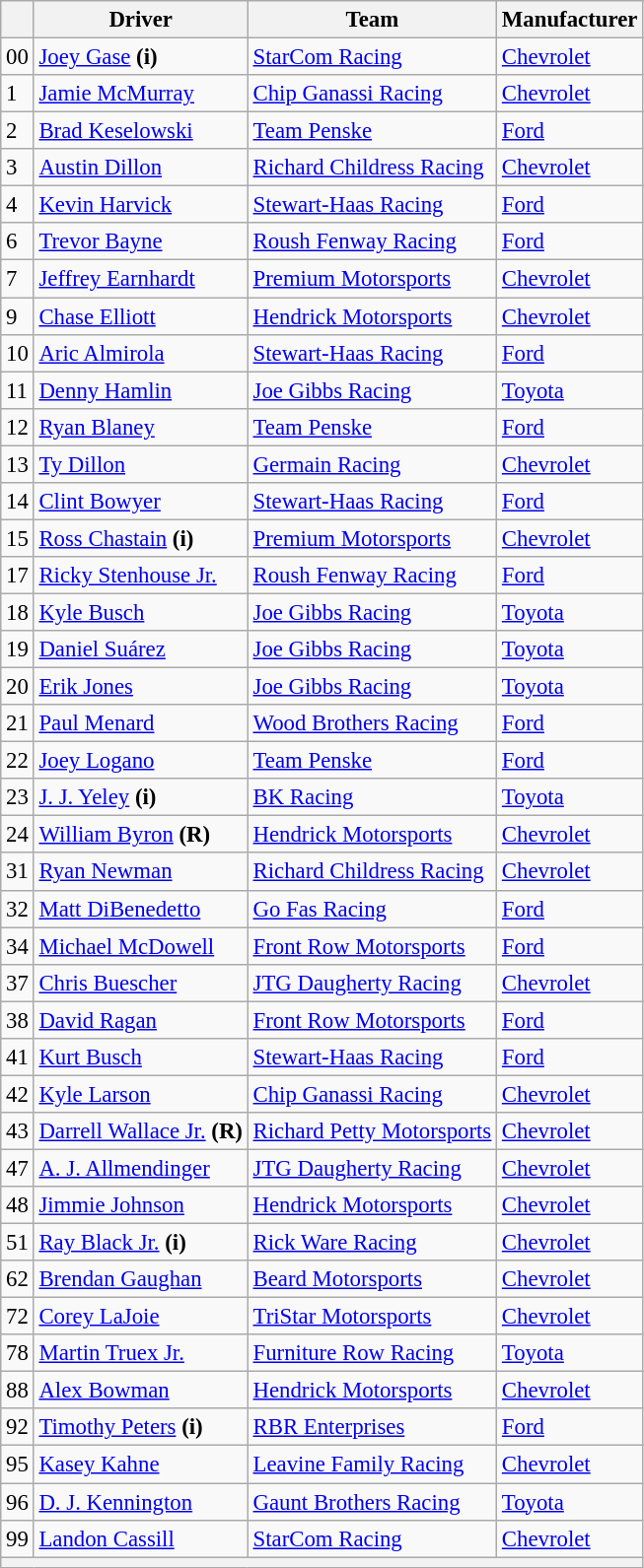<table class="wikitable" style="font-size:95%">
<tr>
<th></th>
<th>Driver</th>
<th>Team</th>
<th>Manufacturer</th>
</tr>
<tr>
<td>00</td>
<td><a href='#'>Joey Gase</a> <strong>(i)</strong></td>
<td><a href='#'>StarCom Racing</a></td>
<td><a href='#'>Chevrolet</a></td>
</tr>
<tr>
<td>1</td>
<td><a href='#'>Jamie McMurray</a></td>
<td><a href='#'>Chip Ganassi Racing</a></td>
<td><a href='#'>Chevrolet</a></td>
</tr>
<tr>
<td>2</td>
<td><a href='#'>Brad Keselowski</a></td>
<td><a href='#'>Team Penske</a></td>
<td><a href='#'>Ford</a></td>
</tr>
<tr>
<td>3</td>
<td><a href='#'>Austin Dillon</a></td>
<td><a href='#'>Richard Childress Racing</a></td>
<td><a href='#'>Chevrolet</a></td>
</tr>
<tr>
<td>4</td>
<td><a href='#'>Kevin Harvick</a></td>
<td><a href='#'>Stewart-Haas Racing</a></td>
<td><a href='#'>Ford</a></td>
</tr>
<tr>
<td>6</td>
<td><a href='#'>Trevor Bayne</a></td>
<td><a href='#'>Roush Fenway Racing</a></td>
<td><a href='#'>Ford</a></td>
</tr>
<tr>
<td>7</td>
<td><a href='#'>Jeffrey Earnhardt</a></td>
<td><a href='#'>Premium Motorsports</a></td>
<td><a href='#'>Chevrolet</a></td>
</tr>
<tr>
<td>9</td>
<td><a href='#'>Chase Elliott</a></td>
<td><a href='#'>Hendrick Motorsports</a></td>
<td><a href='#'>Chevrolet</a></td>
</tr>
<tr>
<td>10</td>
<td><a href='#'>Aric Almirola</a></td>
<td><a href='#'>Stewart-Haas Racing</a></td>
<td><a href='#'>Ford</a></td>
</tr>
<tr>
<td>11</td>
<td><a href='#'>Denny Hamlin</a></td>
<td><a href='#'>Joe Gibbs Racing</a></td>
<td><a href='#'>Toyota</a></td>
</tr>
<tr>
<td>12</td>
<td><a href='#'>Ryan Blaney</a></td>
<td><a href='#'>Team Penske</a></td>
<td><a href='#'>Ford</a></td>
</tr>
<tr>
<td>13</td>
<td><a href='#'>Ty Dillon</a></td>
<td><a href='#'>Germain Racing</a></td>
<td><a href='#'>Chevrolet</a></td>
</tr>
<tr>
<td>14</td>
<td><a href='#'>Clint Bowyer</a></td>
<td><a href='#'>Stewart-Haas Racing</a></td>
<td><a href='#'>Ford</a></td>
</tr>
<tr>
<td>15</td>
<td><a href='#'>Ross Chastain</a> <strong>(i)</strong></td>
<td><a href='#'>Premium Motorsports</a></td>
<td><a href='#'>Chevrolet</a></td>
</tr>
<tr>
<td>17</td>
<td><a href='#'>Ricky Stenhouse Jr.</a></td>
<td><a href='#'>Roush Fenway Racing</a></td>
<td><a href='#'>Ford</a></td>
</tr>
<tr>
<td>18</td>
<td><a href='#'>Kyle Busch</a></td>
<td><a href='#'>Joe Gibbs Racing</a></td>
<td><a href='#'>Toyota</a></td>
</tr>
<tr>
<td>19</td>
<td><a href='#'>Daniel Suárez</a></td>
<td><a href='#'>Joe Gibbs Racing</a></td>
<td><a href='#'>Toyota</a></td>
</tr>
<tr>
<td>20</td>
<td><a href='#'>Erik Jones</a></td>
<td><a href='#'>Joe Gibbs Racing</a></td>
<td><a href='#'>Toyota</a></td>
</tr>
<tr>
<td>21</td>
<td><a href='#'>Paul Menard</a></td>
<td><a href='#'>Wood Brothers Racing</a></td>
<td><a href='#'>Ford</a></td>
</tr>
<tr>
<td>22</td>
<td><a href='#'>Joey Logano</a></td>
<td><a href='#'>Team Penske</a></td>
<td><a href='#'>Ford</a></td>
</tr>
<tr>
<td>23</td>
<td><a href='#'>J. J. Yeley</a> <strong>(i)</strong></td>
<td><a href='#'>BK Racing</a></td>
<td><a href='#'>Toyota</a></td>
</tr>
<tr>
<td>24</td>
<td><a href='#'>William Byron</a> <strong>(R)</strong></td>
<td><a href='#'>Hendrick Motorsports</a></td>
<td><a href='#'>Chevrolet</a></td>
</tr>
<tr>
<td>31</td>
<td><a href='#'>Ryan Newman</a></td>
<td><a href='#'>Richard Childress Racing</a></td>
<td><a href='#'>Chevrolet</a></td>
</tr>
<tr>
<td>32</td>
<td><a href='#'>Matt DiBenedetto</a></td>
<td><a href='#'>Go Fas Racing</a></td>
<td><a href='#'>Ford</a></td>
</tr>
<tr>
<td>34</td>
<td><a href='#'>Michael McDowell</a></td>
<td><a href='#'>Front Row Motorsports</a></td>
<td><a href='#'>Ford</a></td>
</tr>
<tr>
<td>37</td>
<td><a href='#'>Chris Buescher</a></td>
<td><a href='#'>JTG Daugherty Racing</a></td>
<td><a href='#'>Chevrolet</a></td>
</tr>
<tr>
<td>38</td>
<td><a href='#'>David Ragan</a></td>
<td><a href='#'>Front Row Motorsports</a></td>
<td><a href='#'>Ford</a></td>
</tr>
<tr>
<td>41</td>
<td><a href='#'>Kurt Busch</a></td>
<td><a href='#'>Stewart-Haas Racing</a></td>
<td><a href='#'>Ford</a></td>
</tr>
<tr>
<td>42</td>
<td><a href='#'>Kyle Larson</a></td>
<td><a href='#'>Chip Ganassi Racing</a></td>
<td><a href='#'>Chevrolet</a></td>
</tr>
<tr>
<td>43</td>
<td><a href='#'>Darrell Wallace Jr.</a> <strong>(R)</strong></td>
<td><a href='#'>Richard Petty Motorsports</a></td>
<td><a href='#'>Chevrolet</a></td>
</tr>
<tr>
<td>47</td>
<td><a href='#'>A. J. Allmendinger</a></td>
<td><a href='#'>JTG Daugherty Racing</a></td>
<td><a href='#'>Chevrolet</a></td>
</tr>
<tr>
<td>48</td>
<td><a href='#'>Jimmie Johnson</a></td>
<td><a href='#'>Hendrick Motorsports</a></td>
<td><a href='#'>Chevrolet</a></td>
</tr>
<tr>
<td>51</td>
<td><a href='#'>Ray Black Jr.</a> <strong>(i)</strong></td>
<td><a href='#'>Rick Ware Racing</a></td>
<td><a href='#'>Chevrolet</a></td>
</tr>
<tr>
<td>62</td>
<td><a href='#'>Brendan Gaughan</a></td>
<td><a href='#'>Beard Motorsports</a></td>
<td><a href='#'>Chevrolet</a></td>
</tr>
<tr>
<td>72</td>
<td><a href='#'>Corey LaJoie</a></td>
<td><a href='#'>TriStar Motorsports</a></td>
<td><a href='#'>Chevrolet</a></td>
</tr>
<tr>
<td>78</td>
<td><a href='#'>Martin Truex Jr.</a></td>
<td><a href='#'>Furniture Row Racing</a></td>
<td><a href='#'>Toyota</a></td>
</tr>
<tr>
<td>88</td>
<td><a href='#'>Alex Bowman</a></td>
<td><a href='#'>Hendrick Motorsports</a></td>
<td><a href='#'>Chevrolet</a></td>
</tr>
<tr>
<td>92</td>
<td><a href='#'>Timothy Peters</a> <strong>(i)</strong></td>
<td><a href='#'>RBR Enterprises</a></td>
<td><a href='#'>Ford</a></td>
</tr>
<tr>
<td>95</td>
<td><a href='#'>Kasey Kahne</a></td>
<td><a href='#'>Leavine Family Racing</a></td>
<td><a href='#'>Chevrolet</a></td>
</tr>
<tr>
<td>96</td>
<td><a href='#'>D. J. Kennington</a></td>
<td><a href='#'>Gaunt Brothers Racing</a></td>
<td><a href='#'>Toyota</a></td>
</tr>
<tr>
<td>99</td>
<td><a href='#'>Landon Cassill</a></td>
<td><a href='#'>StarCom Racing</a></td>
<td><a href='#'>Chevrolet</a></td>
</tr>
<tr>
<th colspan="4"></th>
</tr>
</table>
